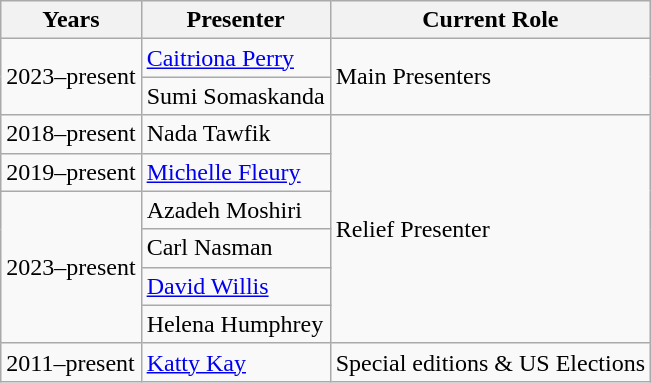<table class="wikitable">
<tr>
<th>Years</th>
<th>Presenter</th>
<th>Current Role</th>
</tr>
<tr>
<td rowspan=2>2023–present</td>
<td><a href='#'>Caitriona Perry</a></td>
<td rowspan=2>Main Presenters</td>
</tr>
<tr>
<td>Sumi Somaskanda</td>
</tr>
<tr>
<td>2018–present</td>
<td>Nada Tawfik</td>
<td rowspan=6>Relief Presenter</td>
</tr>
<tr>
<td>2019–present</td>
<td><a href='#'>Michelle Fleury</a></td>
</tr>
<tr>
<td rowspan=4>2023–present</td>
<td>Azadeh Moshiri</td>
</tr>
<tr>
<td>Carl Nasman</td>
</tr>
<tr>
<td><a href='#'>David Willis</a></td>
</tr>
<tr>
<td>Helena Humphrey</td>
</tr>
<tr>
<td>2011–present</td>
<td><a href='#'>Katty Kay</a></td>
<td>Special editions & US Elections</td>
</tr>
</table>
